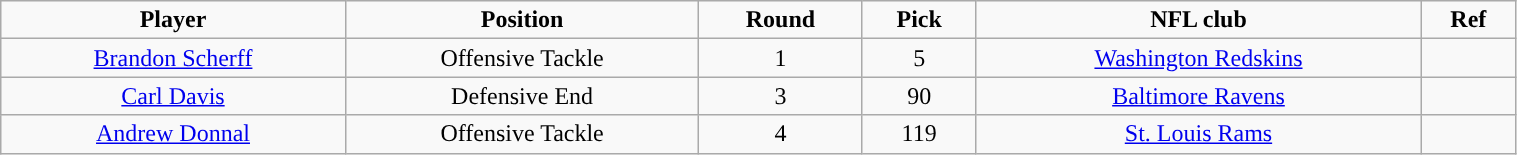<table class="wikitable" width="80%">
<tr align="center">
<td><strong>Player</strong></td>
<td><strong>Position</strong></td>
<td><strong>Round</strong></td>
<td><strong>Pick</strong></td>
<td><strong>NFL club</strong></td>
<td><strong>Ref</strong></td>
</tr>
<tr align="center" bgcolor="">
<td><a href='#'>Brandon Scherff</a></td>
<td>Offensive Tackle</td>
<td>1</td>
<td>5</td>
<td><a href='#'>Washington Redskins</a></td>
<td></td>
</tr>
<tr align="center" bgcolor="">
<td><a href='#'>Carl Davis</a></td>
<td>Defensive End</td>
<td>3</td>
<td>90</td>
<td><a href='#'>Baltimore Ravens</a></td>
<td></td>
</tr>
<tr align="center" bgcolor="">
<td><a href='#'>Andrew Donnal</a></td>
<td>Offensive Tackle</td>
<td>4</td>
<td>119</td>
<td><a href='#'>St. Louis Rams</a></td>
<td></td>
</tr>
</table>
